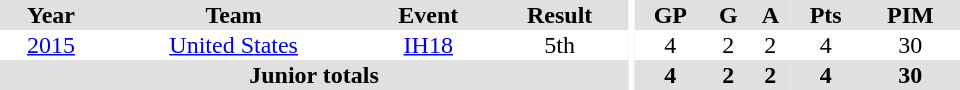<table border="0" cellpadding="1" cellspacing="0" ID="Table3" style="text-align:center; width:40em">
<tr ALIGN="center" bgcolor="#e0e0e0">
<th>Year</th>
<th>Team</th>
<th>Event</th>
<th>Result</th>
<th rowspan="99" bgcolor="#ffffff"></th>
<th>GP</th>
<th>G</th>
<th>A</th>
<th>Pts</th>
<th>PIM</th>
</tr>
<tr>
<td><a href='#'>2015</a></td>
<td><a href='#'>United States</a></td>
<td><a href='#'>IH18</a></td>
<td>5th</td>
<td>4</td>
<td>2</td>
<td>2</td>
<td>4</td>
<td>30</td>
</tr>
<tr bgcolor="#e0e0e0">
<th colspan="4">Junior totals</th>
<th>4</th>
<th>2</th>
<th>2</th>
<th>4</th>
<th>30</th>
</tr>
</table>
